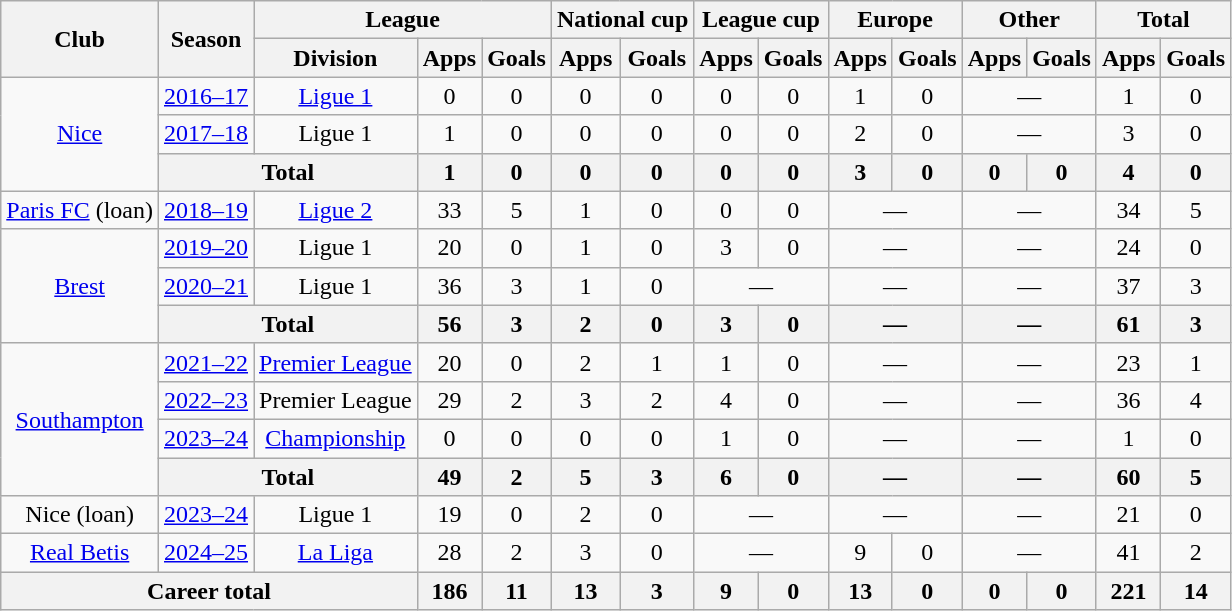<table class="wikitable" style="text-align: center">
<tr>
<th rowspan="2">Club</th>
<th rowspan="2">Season</th>
<th colspan="3">League</th>
<th colspan="2">National cup</th>
<th colspan="2">League cup</th>
<th colspan="2">Europe</th>
<th colspan="2">Other</th>
<th colspan="2">Total</th>
</tr>
<tr>
<th>Division</th>
<th>Apps</th>
<th>Goals</th>
<th>Apps</th>
<th>Goals</th>
<th>Apps</th>
<th>Goals</th>
<th>Apps</th>
<th>Goals</th>
<th>Apps</th>
<th>Goals</th>
<th>Apps</th>
<th>Goals</th>
</tr>
<tr>
<td rowspan="3"><a href='#'>Nice</a></td>
<td><a href='#'>2016–17</a></td>
<td><a href='#'>Ligue 1</a></td>
<td>0</td>
<td>0</td>
<td>0</td>
<td>0</td>
<td>0</td>
<td>0</td>
<td>1</td>
<td>0</td>
<td colspan="2">—</td>
<td>1</td>
<td>0</td>
</tr>
<tr>
<td><a href='#'>2017–18</a></td>
<td>Ligue 1</td>
<td>1</td>
<td>0</td>
<td>0</td>
<td>0</td>
<td>0</td>
<td>0</td>
<td>2</td>
<td>0</td>
<td colspan="2">—</td>
<td>3</td>
<td>0</td>
</tr>
<tr>
<th colspan="2">Total</th>
<th>1</th>
<th>0</th>
<th>0</th>
<th>0</th>
<th>0</th>
<th>0</th>
<th>3</th>
<th>0</th>
<th>0</th>
<th>0</th>
<th>4</th>
<th>0</th>
</tr>
<tr>
<td><a href='#'>Paris FC</a> (loan)</td>
<td><a href='#'>2018–19</a></td>
<td><a href='#'>Ligue 2</a></td>
<td>33</td>
<td>5</td>
<td>1</td>
<td>0</td>
<td>0</td>
<td>0</td>
<td colspan="2">—</td>
<td colspan="2">—</td>
<td>34</td>
<td>5</td>
</tr>
<tr>
<td rowspan="3"><a href='#'>Brest</a></td>
<td><a href='#'>2019–20</a></td>
<td>Ligue 1</td>
<td>20</td>
<td>0</td>
<td>1</td>
<td>0</td>
<td>3</td>
<td>0</td>
<td colspan="2">—</td>
<td colspan="2">—</td>
<td>24</td>
<td>0</td>
</tr>
<tr>
<td><a href='#'>2020–21</a></td>
<td>Ligue 1</td>
<td>36</td>
<td>3</td>
<td>1</td>
<td>0</td>
<td colspan="2">—</td>
<td colspan="2">—</td>
<td colspan="2">—</td>
<td>37</td>
<td>3</td>
</tr>
<tr>
<th colspan="2">Total</th>
<th>56</th>
<th>3</th>
<th>2</th>
<th>0</th>
<th>3</th>
<th>0</th>
<th colspan="2">—</th>
<th colspan="2">—</th>
<th>61</th>
<th>3</th>
</tr>
<tr>
<td rowspan=4><a href='#'>Southampton</a></td>
<td><a href='#'>2021–22</a></td>
<td><a href='#'>Premier League</a></td>
<td>20</td>
<td>0</td>
<td>2</td>
<td>1</td>
<td>1</td>
<td>0</td>
<td colspan="2">—</td>
<td colspan="2">—</td>
<td>23</td>
<td>1</td>
</tr>
<tr>
<td><a href='#'>2022–23</a></td>
<td>Premier League</td>
<td>29</td>
<td>2</td>
<td>3</td>
<td>2</td>
<td>4</td>
<td>0</td>
<td colspan="2">—</td>
<td colspan="2">—</td>
<td>36</td>
<td>4</td>
</tr>
<tr>
<td><a href='#'>2023–24</a></td>
<td><a href='#'>Championship</a></td>
<td>0</td>
<td>0</td>
<td>0</td>
<td>0</td>
<td>1</td>
<td>0</td>
<td colspan="2">—</td>
<td colspan="2">—</td>
<td>1</td>
<td>0</td>
</tr>
<tr>
<th colspan="2">Total</th>
<th>49</th>
<th>2</th>
<th>5</th>
<th>3</th>
<th>6</th>
<th>0</th>
<th colspan="2">—</th>
<th colspan="2">—</th>
<th>60</th>
<th>5</th>
</tr>
<tr>
<td>Nice (loan)</td>
<td><a href='#'>2023–24</a></td>
<td>Ligue 1</td>
<td>19</td>
<td>0</td>
<td>2</td>
<td>0</td>
<td colspan="2">—</td>
<td colspan="2">—</td>
<td colspan="2">—</td>
<td>21</td>
<td>0</td>
</tr>
<tr>
<td><a href='#'>Real Betis</a></td>
<td><a href='#'>2024–25</a></td>
<td><a href='#'>La Liga</a></td>
<td>28</td>
<td>2</td>
<td>3</td>
<td>0</td>
<td colspan="2">—</td>
<td>9</td>
<td>0</td>
<td colspan="2">—</td>
<td>41</td>
<td>2</td>
</tr>
<tr>
<th colspan="3">Career total</th>
<th>186</th>
<th>11</th>
<th>13</th>
<th>3</th>
<th>9</th>
<th>0</th>
<th>13</th>
<th>0</th>
<th>0</th>
<th>0</th>
<th>221</th>
<th>14</th>
</tr>
</table>
